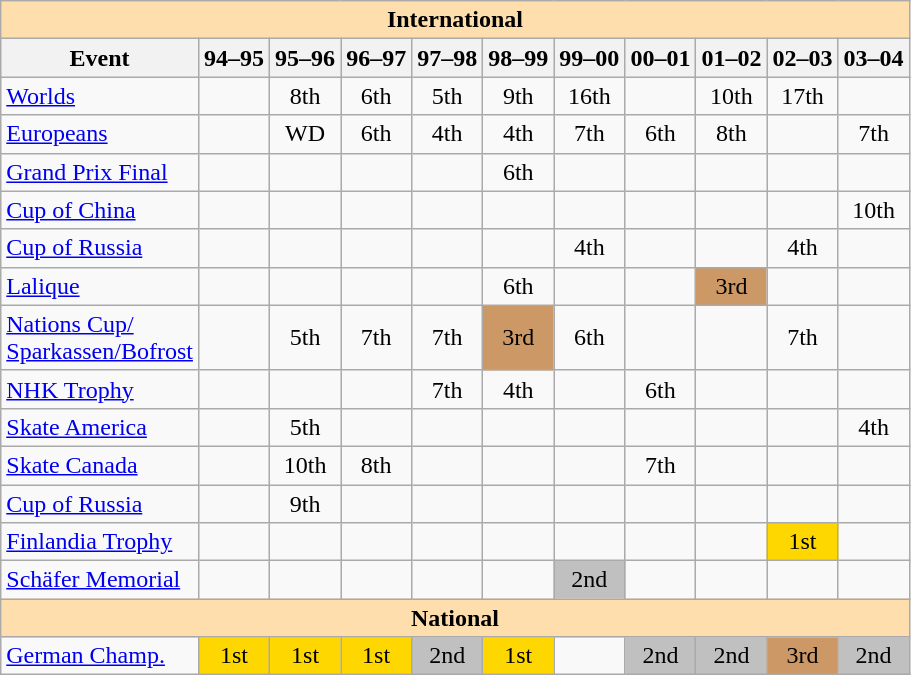<table class="wikitable" style="text-align:center">
<tr>
<th style="background-color: #ffdead; " colspan=11 align=center>International</th>
</tr>
<tr>
<th>Event</th>
<th>94–95</th>
<th>95–96</th>
<th>96–97</th>
<th>97–98</th>
<th>98–99</th>
<th>99–00</th>
<th>00–01</th>
<th>01–02</th>
<th>02–03</th>
<th>03–04</th>
</tr>
<tr>
<td align=left><a href='#'>Worlds</a></td>
<td></td>
<td>8th</td>
<td>6th</td>
<td>5th</td>
<td>9th</td>
<td>16th</td>
<td></td>
<td>10th</td>
<td>17th</td>
<td></td>
</tr>
<tr>
<td align=left><a href='#'>Europeans</a></td>
<td></td>
<td>WD</td>
<td>6th</td>
<td>4th</td>
<td>4th</td>
<td>7th</td>
<td>6th</td>
<td>8th</td>
<td></td>
<td>7th</td>
</tr>
<tr>
<td align=left><a href='#'>Grand Prix Final</a></td>
<td></td>
<td></td>
<td></td>
<td></td>
<td>6th</td>
<td></td>
<td></td>
<td></td>
<td></td>
<td></td>
</tr>
<tr>
<td align=left> <a href='#'>Cup of China</a></td>
<td></td>
<td></td>
<td></td>
<td></td>
<td></td>
<td></td>
<td></td>
<td></td>
<td></td>
<td>10th</td>
</tr>
<tr>
<td align=left> <a href='#'>Cup of Russia</a></td>
<td></td>
<td></td>
<td></td>
<td></td>
<td></td>
<td>4th</td>
<td></td>
<td></td>
<td>4th</td>
<td></td>
</tr>
<tr>
<td align=left> <a href='#'>Lalique</a></td>
<td></td>
<td></td>
<td></td>
<td></td>
<td>6th</td>
<td></td>
<td></td>
<td bgcolor=cc9966>3rd</td>
<td></td>
<td></td>
</tr>
<tr>
<td align=left> <a href='#'>Nations Cup/<br>Sparkassen/Bofrost</a></td>
<td></td>
<td>5th</td>
<td>7th</td>
<td>7th</td>
<td bgcolor=cc9966>3rd</td>
<td>6th</td>
<td></td>
<td></td>
<td>7th</td>
<td></td>
</tr>
<tr>
<td align=left> <a href='#'>NHK Trophy</a></td>
<td></td>
<td></td>
<td></td>
<td>7th</td>
<td>4th</td>
<td></td>
<td>6th</td>
<td></td>
<td></td>
<td></td>
</tr>
<tr>
<td align=left> <a href='#'>Skate America</a></td>
<td></td>
<td>5th</td>
<td></td>
<td></td>
<td></td>
<td></td>
<td></td>
<td></td>
<td></td>
<td>4th</td>
</tr>
<tr>
<td align=left> <a href='#'>Skate Canada</a></td>
<td></td>
<td>10th</td>
<td>8th</td>
<td></td>
<td></td>
<td></td>
<td>7th</td>
<td></td>
<td></td>
<td></td>
</tr>
<tr>
<td align=left><a href='#'>Cup of Russia</a></td>
<td></td>
<td>9th</td>
<td></td>
<td></td>
<td></td>
<td></td>
<td></td>
<td></td>
<td></td>
<td></td>
</tr>
<tr>
<td align=left><a href='#'>Finlandia Trophy</a></td>
<td></td>
<td></td>
<td></td>
<td></td>
<td></td>
<td></td>
<td></td>
<td></td>
<td bgcolor=gold>1st</td>
<td></td>
</tr>
<tr>
<td align=left><a href='#'>Schäfer Memorial</a></td>
<td></td>
<td></td>
<td></td>
<td></td>
<td></td>
<td bgcolor=silver>2nd</td>
<td></td>
<td></td>
<td></td>
<td></td>
</tr>
<tr>
<th style="background-color: #ffdead; " colspan=11 align=center>National</th>
</tr>
<tr>
<td align=left><a href='#'>German Champ.</a></td>
<td bgcolor=gold>1st</td>
<td bgcolor=gold>1st</td>
<td bgcolor=gold>1st</td>
<td bgcolor=silver>2nd</td>
<td bgcolor=gold>1st</td>
<td></td>
<td bgcolor=silver>2nd</td>
<td bgcolor=silver>2nd</td>
<td bgcolor=cc9966>3rd</td>
<td bgcolor=silver>2nd</td>
</tr>
</table>
